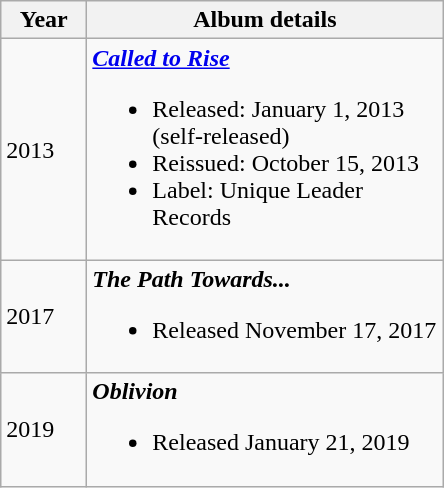<table class="wikitable">
<tr>
<th style="width:50px;">Year</th>
<th style="width:230px;">Album details</th>
</tr>
<tr>
<td>2013</td>
<td><strong><em><a href='#'>Called to Rise</a></em></strong><br><ul><li>Released: January 1, 2013 (self-released)</li><li>Reissued: October 15, 2013</li><li>Label: Unique Leader Records</li></ul></td>
</tr>
<tr>
<td>2017</td>
<td><strong><em>The Path Towards...</em></strong><br><ul><li>Released November 17, 2017</li></ul></td>
</tr>
<tr>
<td>2019</td>
<td><strong><em>Oblivion</em></strong><br><ul><li>Released January 21, 2019</li></ul></td>
</tr>
</table>
